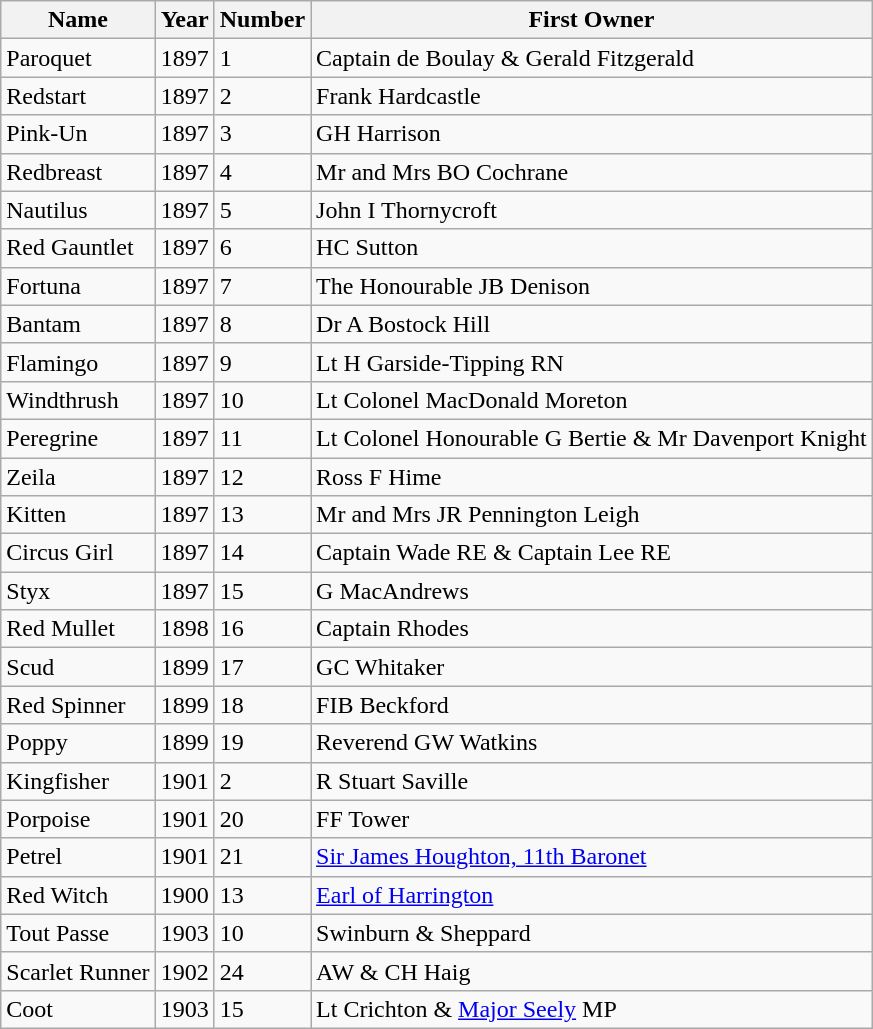<table class="wikitable">
<tr>
<th>Name</th>
<th>Year</th>
<th>Number</th>
<th>First Owner</th>
</tr>
<tr>
<td>Paroquet</td>
<td>1897</td>
<td>1</td>
<td>Captain de Boulay & Gerald Fitzgerald</td>
</tr>
<tr>
<td>Redstart</td>
<td>1897</td>
<td>2</td>
<td>Frank Hardcastle</td>
</tr>
<tr>
<td>Pink-Un</td>
<td>1897</td>
<td>3</td>
<td>GH Harrison</td>
</tr>
<tr>
<td>Redbreast</td>
<td>1897</td>
<td>4</td>
<td>Mr and Mrs BO Cochrane</td>
</tr>
<tr>
<td>Nautilus</td>
<td>1897</td>
<td>5</td>
<td>John I Thornycroft</td>
</tr>
<tr>
<td>Red Gauntlet</td>
<td>1897</td>
<td>6</td>
<td>HC Sutton</td>
</tr>
<tr>
<td>Fortuna</td>
<td>1897</td>
<td>7</td>
<td>The Honourable JB Denison</td>
</tr>
<tr>
<td>Bantam</td>
<td>1897</td>
<td>8</td>
<td>Dr A Bostock Hill</td>
</tr>
<tr>
<td>Flamingo</td>
<td>1897</td>
<td>9</td>
<td>Lt H Garside-Tipping RN</td>
</tr>
<tr>
<td>Windthrush</td>
<td>1897</td>
<td>10</td>
<td>Lt Colonel MacDonald Moreton</td>
</tr>
<tr>
<td>Peregrine</td>
<td>1897</td>
<td>11</td>
<td>Lt Colonel Honourable G Bertie & Mr Davenport Knight</td>
</tr>
<tr>
<td>Zeila</td>
<td>1897</td>
<td>12</td>
<td>Ross F Hime</td>
</tr>
<tr>
<td>Kitten</td>
<td>1897</td>
<td>13</td>
<td>Mr and Mrs JR Pennington Leigh</td>
</tr>
<tr>
<td>Circus Girl</td>
<td>1897</td>
<td>14</td>
<td>Captain Wade RE & Captain Lee RE</td>
</tr>
<tr>
<td>Styx</td>
<td>1897</td>
<td>15</td>
<td>G MacAndrews</td>
</tr>
<tr>
<td>Red Mullet</td>
<td>1898</td>
<td>16</td>
<td>Captain Rhodes</td>
</tr>
<tr>
<td>Scud</td>
<td>1899</td>
<td>17</td>
<td>GC Whitaker</td>
</tr>
<tr>
<td>Red Spinner</td>
<td>1899</td>
<td>18</td>
<td>FIB Beckford</td>
</tr>
<tr>
<td>Poppy</td>
<td>1899</td>
<td>19</td>
<td>Reverend GW Watkins</td>
</tr>
<tr>
<td>Kingfisher</td>
<td>1901</td>
<td>2</td>
<td>R Stuart Saville</td>
</tr>
<tr>
<td>Porpoise</td>
<td>1901</td>
<td>20</td>
<td>FF Tower</td>
</tr>
<tr>
<td>Petrel</td>
<td>1901</td>
<td>21</td>
<td><a href='#'>Sir James Houghton, 11th Baronet</a></td>
</tr>
<tr>
<td>Red Witch</td>
<td>1900</td>
<td>13</td>
<td><a href='#'>Earl of Harrington</a></td>
</tr>
<tr>
<td>Tout Passe</td>
<td>1903</td>
<td>10</td>
<td>Swinburn & Sheppard</td>
</tr>
<tr>
<td>Scarlet Runner</td>
<td>1902</td>
<td>24</td>
<td>AW & CH Haig</td>
</tr>
<tr>
<td>Coot</td>
<td>1903</td>
<td>15</td>
<td>Lt Crichton & <a href='#'>Major Seely</a> MP</td>
</tr>
</table>
